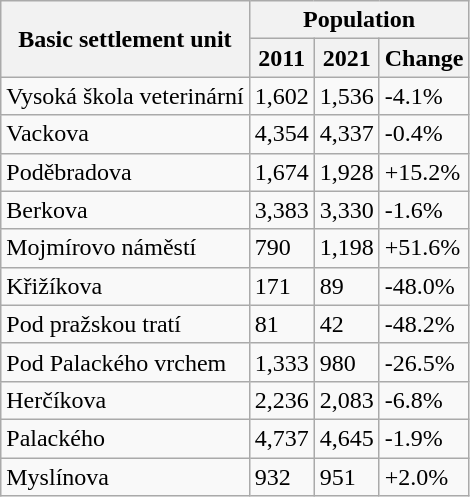<table class="wikitable sortable">
<tr>
<th rowspan=2>Basic settlement unit</th>
<th colspan=3>Population</th>
</tr>
<tr>
<th>2011</th>
<th>2021</th>
<th>Change</th>
</tr>
<tr>
<td>Vysoká škola veterinární</td>
<td>1,602</td>
<td>1,536</td>
<td>-4.1%</td>
</tr>
<tr>
<td>Vackova</td>
<td>4,354</td>
<td>4,337</td>
<td>-0.4%</td>
</tr>
<tr>
<td>Poděbradova</td>
<td>1,674</td>
<td>1,928</td>
<td>+15.2%</td>
</tr>
<tr>
<td>Berkova</td>
<td>3,383</td>
<td>3,330</td>
<td>-1.6%</td>
</tr>
<tr>
<td>Mojmírovo náměstí</td>
<td>790</td>
<td>1,198</td>
<td>+51.6%</td>
</tr>
<tr>
<td>Křižíkova</td>
<td>171</td>
<td>89</td>
<td>-48.0%</td>
</tr>
<tr>
<td>Pod pražskou tratí</td>
<td>81</td>
<td>42</td>
<td>-48.2%</td>
</tr>
<tr>
<td>Pod Palackého vrchem</td>
<td>1,333</td>
<td>980</td>
<td>-26.5%</td>
</tr>
<tr>
<td>Herčíkova</td>
<td>2,236</td>
<td>2,083</td>
<td>-6.8%</td>
</tr>
<tr>
<td>Palackého</td>
<td>4,737</td>
<td>4,645</td>
<td>-1.9%</td>
</tr>
<tr>
<td>Myslínova</td>
<td>932</td>
<td>951</td>
<td>+2.0%</td>
</tr>
</table>
